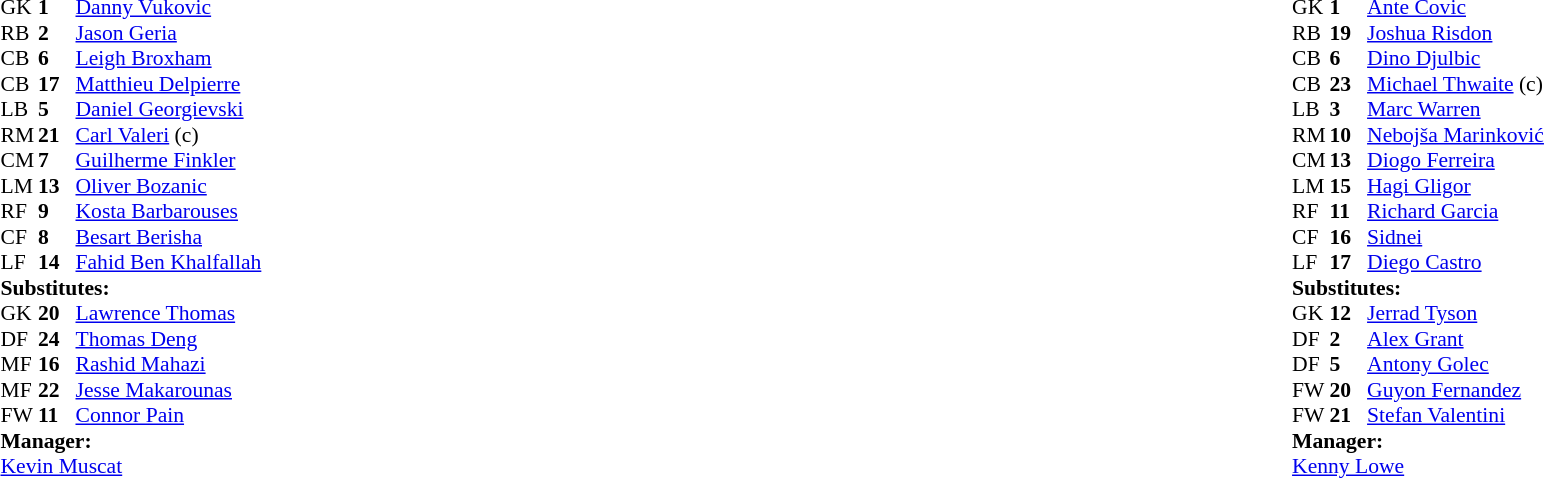<table style="width:100%">
<tr>
<td style="vertical-align:top; width:40%"><br><table style="font-size: 90%" cellspacing="0" cellpadding="0">
<tr>
<th width=25></th>
<th width=25></th>
</tr>
<tr>
<td>GK</td>
<td><strong>1</strong></td>
<td> <a href='#'>Danny Vukovic</a></td>
</tr>
<tr>
<td>RB</td>
<td><strong>2</strong></td>
<td> <a href='#'>Jason Geria</a></td>
</tr>
<tr>
<td>CB</td>
<td><strong>6</strong></td>
<td> <a href='#'>Leigh Broxham</a></td>
<td></td>
</tr>
<tr>
<td>CB</td>
<td><strong>17</strong></td>
<td> <a href='#'>Matthieu Delpierre</a></td>
</tr>
<tr>
<td>LB</td>
<td><strong>5</strong></td>
<td> <a href='#'>Daniel Georgievski</a></td>
</tr>
<tr>
<td>RM</td>
<td><strong>21</strong></td>
<td> <a href='#'>Carl Valeri</a> (c)</td>
<td></td>
</tr>
<tr>
<td>CM</td>
<td><strong>7</strong></td>
<td> <a href='#'>Guilherme Finkler</a></td>
<td></td>
<td></td>
</tr>
<tr>
<td>LM</td>
<td><strong>13</strong></td>
<td> <a href='#'>Oliver Bozanic</a></td>
</tr>
<tr>
<td>RF</td>
<td><strong>9</strong></td>
<td> <a href='#'>Kosta Barbarouses</a></td>
</tr>
<tr>
<td>CF</td>
<td><strong>8</strong></td>
<td> <a href='#'>Besart Berisha</a></td>
<td></td>
<td></td>
</tr>
<tr>
<td>LF</td>
<td><strong>14</strong></td>
<td> <a href='#'>Fahid Ben Khalfallah</a></td>
<td></td>
<td></td>
</tr>
<tr>
<td colspan=3><strong>Substitutes:</strong></td>
</tr>
<tr>
<td>GK</td>
<td><strong>20</strong></td>
<td> <a href='#'>Lawrence Thomas</a></td>
</tr>
<tr>
<td>DF</td>
<td><strong>24</strong></td>
<td> <a href='#'>Thomas Deng</a></td>
<td></td>
<td></td>
</tr>
<tr>
<td>MF</td>
<td><strong>16</strong></td>
<td> <a href='#'>Rashid Mahazi</a></td>
<td></td>
<td></td>
</tr>
<tr>
<td>MF</td>
<td><strong>22</strong></td>
<td> <a href='#'>Jesse Makarounas</a></td>
</tr>
<tr>
<td>FW</td>
<td><strong>11</strong></td>
<td> <a href='#'>Connor Pain</a></td>
<td></td>
<td></td>
</tr>
<tr>
<td colspan=3><strong>Manager:</strong></td>
</tr>
<tr>
<td colspan=4> <a href='#'>Kevin Muscat</a></td>
</tr>
</table>
</td>
<td valign="top"></td>
<td style="vertical-align:top; width:50%"><br><table cellspacing="0" cellpadding="0" style="font-size:90%; margin:auto">
<tr>
<th width=25></th>
<th width=25></th>
</tr>
<tr>
<td>GK</td>
<td><strong>1</strong></td>
<td> <a href='#'>Ante Covic</a></td>
</tr>
<tr>
<td>RB</td>
<td><strong>19</strong></td>
<td> <a href='#'>Joshua Risdon</a></td>
</tr>
<tr>
<td>CB</td>
<td><strong>6</strong></td>
<td> <a href='#'>Dino Djulbic</a></td>
<td></td>
</tr>
<tr>
<td>CB</td>
<td><strong>23</strong></td>
<td> <a href='#'>Michael Thwaite</a> (c)</td>
</tr>
<tr>
<td>LB</td>
<td><strong>3</strong></td>
<td> <a href='#'>Marc Warren</a></td>
<td></td>
<td></td>
</tr>
<tr>
<td>RM</td>
<td><strong>10</strong></td>
<td> <a href='#'>Nebojša Marinković</a></td>
</tr>
<tr>
<td>CM</td>
<td><strong>13</strong></td>
<td> <a href='#'>Diogo Ferreira</a></td>
</tr>
<tr>
<td>LM</td>
<td><strong>15</strong></td>
<td> <a href='#'>Hagi Gligor</a></td>
<td></td>
<td></td>
</tr>
<tr>
<td>RF</td>
<td><strong>11</strong></td>
<td> <a href='#'>Richard Garcia</a></td>
</tr>
<tr>
<td>CF</td>
<td><strong>16</strong></td>
<td> <a href='#'>Sidnei</a></td>
<td></td>
<td></td>
</tr>
<tr>
<td>LF</td>
<td><strong>17</strong></td>
<td> <a href='#'>Diego Castro</a></td>
</tr>
<tr>
<td colspan=3><strong>Substitutes:</strong></td>
</tr>
<tr>
<td>GK</td>
<td><strong>12</strong></td>
<td> <a href='#'>Jerrad Tyson</a></td>
</tr>
<tr>
<td>DF</td>
<td><strong>2</strong></td>
<td> <a href='#'>Alex Grant</a></td>
<td></td>
<td></td>
</tr>
<tr>
<td>DF</td>
<td><strong>5</strong></td>
<td> <a href='#'>Antony Golec</a></td>
<td></td>
<td></td>
</tr>
<tr>
<td>FW</td>
<td><strong>20</strong></td>
<td> <a href='#'>Guyon Fernandez</a></td>
<td></td>
<td></td>
</tr>
<tr>
<td>FW</td>
<td><strong>21</strong></td>
<td> <a href='#'>Stefan Valentini</a></td>
</tr>
<tr>
<td colspan=3><strong>Manager:</strong></td>
</tr>
<tr>
<td colspan=3> <a href='#'>Kenny Lowe</a></td>
</tr>
</table>
</td>
</tr>
</table>
